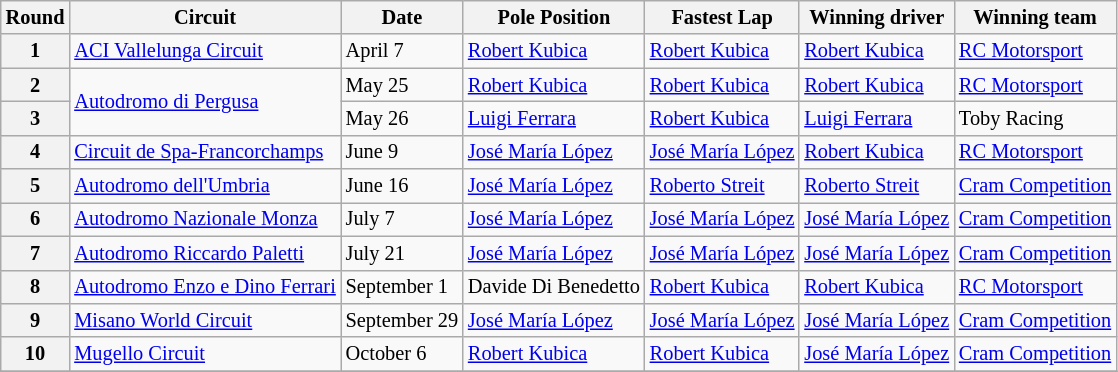<table class="wikitable" style="font-size:85%">
<tr>
<th>Round</th>
<th>Circuit</th>
<th>Date</th>
<th>Pole Position</th>
<th>Fastest Lap</th>
<th>Winning driver</th>
<th>Winning team</th>
</tr>
<tr>
<th>1</th>
<td nowrap> <a href='#'>ACI Vallelunga Circuit</a></td>
<td nowrap>April 7</td>
<td nowrap> <a href='#'>Robert Kubica</a></td>
<td nowrap> <a href='#'>Robert Kubica</a></td>
<td nowrap> <a href='#'>Robert Kubica</a></td>
<td nowrap> <a href='#'>RC Motorsport</a></td>
</tr>
<tr>
<th>2</th>
<td nowrap rowspan=2> <a href='#'>Autodromo di Pergusa</a></td>
<td nowrap>May 25</td>
<td nowrap> <a href='#'>Robert Kubica</a></td>
<td nowrap> <a href='#'>Robert Kubica</a></td>
<td nowrap> <a href='#'>Robert Kubica</a></td>
<td nowrap> <a href='#'>RC Motorsport</a></td>
</tr>
<tr>
<th>3</th>
<td nowrap>May 26</td>
<td nowrap> <a href='#'>Luigi Ferrara</a></td>
<td nowrap> <a href='#'>Robert Kubica</a></td>
<td nowrap> <a href='#'>Luigi Ferrara</a></td>
<td nowrap> Toby Racing</td>
</tr>
<tr>
<th>4</th>
<td nowrap> <a href='#'>Circuit de Spa-Francorchamps</a></td>
<td nowrap>June 9</td>
<td nowrap> <a href='#'>José María López</a></td>
<td nowrap> <a href='#'>José María López</a></td>
<td nowrap> <a href='#'>Robert Kubica</a></td>
<td nowrap> <a href='#'>RC Motorsport</a></td>
</tr>
<tr>
<th>5</th>
<td nowrap> <a href='#'>Autodromo dell'Umbria</a></td>
<td nowrap>June 16</td>
<td nowrap> <a href='#'>José María López</a></td>
<td nowrap> <a href='#'>Roberto Streit</a></td>
<td nowrap> <a href='#'>Roberto Streit</a></td>
<td nowrap> <a href='#'>Cram Competition</a></td>
</tr>
<tr>
<th>6</th>
<td nowrap> <a href='#'>Autodromo Nazionale Monza</a></td>
<td nowrap>July 7</td>
<td nowrap> <a href='#'>José María López</a></td>
<td nowrap> <a href='#'>José María López</a></td>
<td nowrap> <a href='#'>José María López</a></td>
<td nowrap> <a href='#'>Cram Competition</a></td>
</tr>
<tr>
<th>7</th>
<td nowrap> <a href='#'>Autodromo Riccardo Paletti</a></td>
<td nowrap>July 21</td>
<td nowrap> <a href='#'>José María López</a></td>
<td nowrap> <a href='#'>José María López</a></td>
<td nowrap> <a href='#'>José María López</a></td>
<td nowrap> <a href='#'>Cram Competition</a></td>
</tr>
<tr>
<th>8</th>
<td nowrap> <a href='#'>Autodromo Enzo e Dino Ferrari</a></td>
<td nowrap>September 1</td>
<td nowrap> Davide Di Benedetto</td>
<td nowrap> <a href='#'>Robert Kubica</a></td>
<td nowrap> <a href='#'>Robert Kubica</a></td>
<td nowrap> <a href='#'>RC Motorsport</a></td>
</tr>
<tr>
<th>9</th>
<td nowrap> <a href='#'>Misano World Circuit</a></td>
<td nowrap>September 29</td>
<td nowrap> <a href='#'>José María López</a></td>
<td nowrap> <a href='#'>José María López</a></td>
<td nowrap> <a href='#'>José María López</a></td>
<td nowrap> <a href='#'>Cram Competition</a></td>
</tr>
<tr>
<th>10</th>
<td nowrap> <a href='#'>Mugello Circuit</a></td>
<td nowrap>October 6</td>
<td nowrap> <a href='#'>Robert Kubica</a></td>
<td nowrap> <a href='#'>Robert Kubica</a></td>
<td nowrap> <a href='#'>José María López</a></td>
<td nowrap> <a href='#'>Cram Competition</a></td>
</tr>
<tr>
</tr>
</table>
